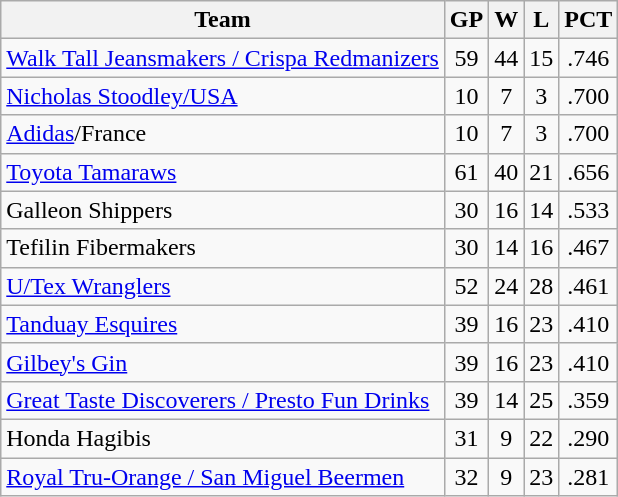<table class="wikitable sortable" style="text-align:center;">
<tr>
<th>Team</th>
<th>GP</th>
<th>W</th>
<th>L</th>
<th>PCT</th>
</tr>
<tr>
<td align=left><a href='#'>Walk Tall Jeansmakers / Crispa Redmanizers</a></td>
<td>59</td>
<td>44</td>
<td>15</td>
<td>.746</td>
</tr>
<tr>
<td align=left><a href='#'>Nicholas Stoodley/USA</a></td>
<td>10</td>
<td>7</td>
<td>3</td>
<td>.700</td>
</tr>
<tr>
<td align=left><a href='#'>Adidas</a>/France</td>
<td>10</td>
<td>7</td>
<td>3</td>
<td>.700</td>
</tr>
<tr>
<td align=left><a href='#'>Toyota Tamaraws</a></td>
<td>61</td>
<td>40</td>
<td>21</td>
<td>.656</td>
</tr>
<tr>
<td align=left>Galleon Shippers</td>
<td>30</td>
<td>16</td>
<td>14</td>
<td>.533</td>
</tr>
<tr>
<td align=left>Tefilin Fibermakers</td>
<td>30</td>
<td>14</td>
<td>16</td>
<td>.467</td>
</tr>
<tr>
<td align=left><a href='#'>U/Tex Wranglers</a></td>
<td>52</td>
<td>24</td>
<td>28</td>
<td>.461</td>
</tr>
<tr>
<td align=left><a href='#'>Tanduay Esquires</a></td>
<td>39</td>
<td>16</td>
<td>23</td>
<td>.410</td>
</tr>
<tr>
<td align=left><a href='#'>Gilbey's Gin</a></td>
<td>39</td>
<td>16</td>
<td>23</td>
<td>.410</td>
</tr>
<tr>
<td align=left><a href='#'>Great Taste Discoverers / Presto Fun Drinks</a></td>
<td>39</td>
<td>14</td>
<td>25</td>
<td>.359</td>
</tr>
<tr>
<td align=left>Honda Hagibis</td>
<td>31</td>
<td>9</td>
<td>22</td>
<td>.290</td>
</tr>
<tr>
<td align=left><a href='#'>Royal Tru-Orange / San Miguel Beermen</a></td>
<td>32</td>
<td>9</td>
<td>23</td>
<td>.281</td>
</tr>
</table>
